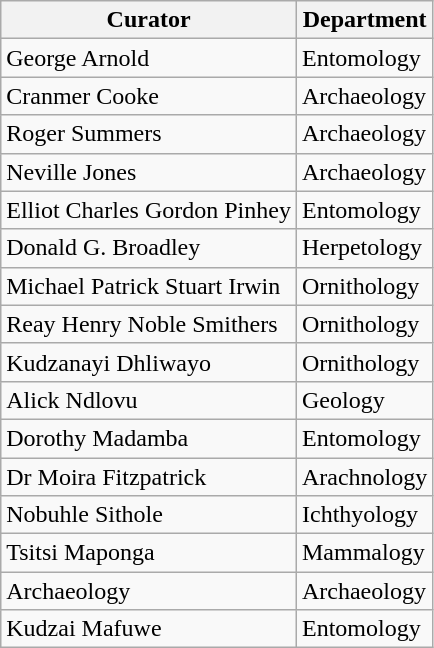<table class="wikitable">
<tr>
<th>Curator</th>
<th>Department</th>
</tr>
<tr>
<td>George Arnold</td>
<td>Entomology</td>
</tr>
<tr>
<td>Cranmer Cooke</td>
<td>Archaeology</td>
</tr>
<tr>
<td>Roger Summers</td>
<td>Archaeology</td>
</tr>
<tr>
<td>Neville Jones</td>
<td>Archaeology</td>
</tr>
<tr>
<td>Elliot Charles Gordon Pinhey</td>
<td>Entomology</td>
</tr>
<tr>
<td>Donald G. Broadley</td>
<td>Herpetology</td>
</tr>
<tr>
<td>Michael Patrick Stuart Irwin</td>
<td>Ornithology</td>
</tr>
<tr>
<td>Reay Henry Noble Smithers</td>
<td>Ornithology</td>
</tr>
<tr>
<td>Kudzanayi Dhliwayo</td>
<td>Ornithology</td>
</tr>
<tr>
<td>Alick Ndlovu</td>
<td>Geology</td>
</tr>
<tr>
<td>Dorothy Madamba</td>
<td>Entomology</td>
</tr>
<tr>
<td>Dr Moira Fitzpatrick</td>
<td>Arachnology</td>
</tr>
<tr>
<td>Nobuhle Sithole</td>
<td>Ichthyology</td>
</tr>
<tr>
<td>Tsitsi Maponga</td>
<td>Mammalogy</td>
</tr>
<tr>
<td>Archaeology</td>
<td>Archaeology</td>
</tr>
<tr>
<td>Kudzai Mafuwe</td>
<td>Entomology</td>
</tr>
</table>
